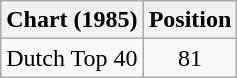<table class="wikitable">
<tr>
<th>Chart (1985)</th>
<th>Position</th>
</tr>
<tr>
<td>Dutch Top 40</td>
<td style="text-align:center;">81</td>
</tr>
</table>
